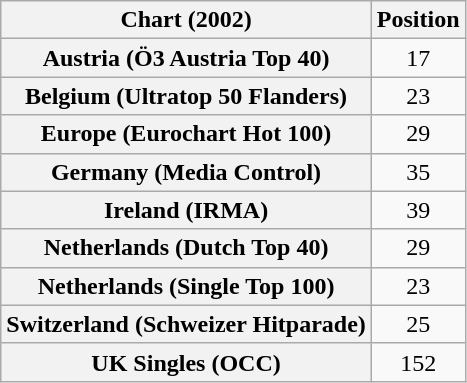<table class="wikitable sortable plainrowheaders" style="text-align:center">
<tr>
<th scope="col">Chart (2002)</th>
<th scope="col">Position</th>
</tr>
<tr>
<th scope="row">Austria (Ö3 Austria Top 40)</th>
<td>17</td>
</tr>
<tr>
<th scope="row">Belgium (Ultratop 50 Flanders)</th>
<td>23</td>
</tr>
<tr>
<th scope="row">Europe (Eurochart Hot 100)</th>
<td>29</td>
</tr>
<tr>
<th scope="row">Germany (Media Control)</th>
<td>35</td>
</tr>
<tr>
<th scope="row">Ireland (IRMA)</th>
<td>39</td>
</tr>
<tr>
<th scope="row">Netherlands (Dutch Top 40)</th>
<td>29</td>
</tr>
<tr>
<th scope="row">Netherlands (Single Top 100)</th>
<td>23</td>
</tr>
<tr>
<th scope="row">Switzerland (Schweizer Hitparade)</th>
<td>25</td>
</tr>
<tr>
<th scope="row">UK Singles (OCC)</th>
<td>152</td>
</tr>
</table>
